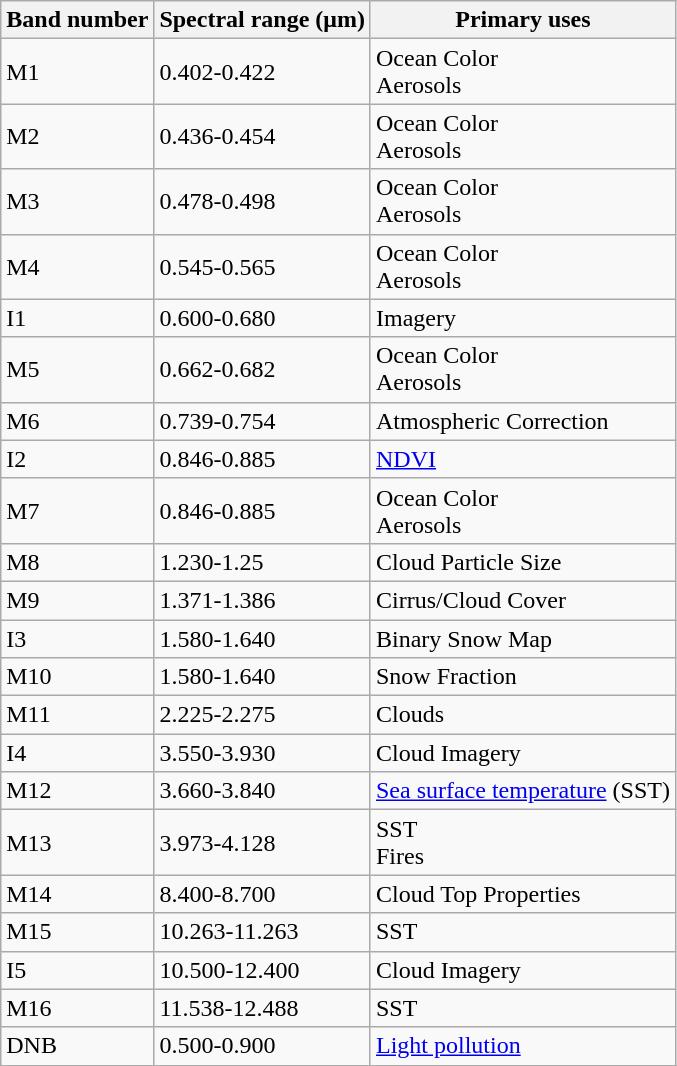<table class="wikitable">
<tr>
<th>Band number</th>
<th>Spectral range (μm)</th>
<th>Primary uses</th>
</tr>
<tr>
<td>M1</td>
<td>0.402-0.422</td>
<td>Ocean Color<br>Aerosols</td>
</tr>
<tr>
<td>M2</td>
<td>0.436-0.454</td>
<td>Ocean Color<br>Aerosols</td>
</tr>
<tr>
<td>M3</td>
<td>0.478-0.498</td>
<td>Ocean Color<br>Aerosols</td>
</tr>
<tr>
<td>M4</td>
<td>0.545-0.565</td>
<td>Ocean Color<br>Aerosols</td>
</tr>
<tr>
<td>I1</td>
<td>0.600-0.680</td>
<td>Imagery</td>
</tr>
<tr>
<td>M5</td>
<td>0.662-0.682</td>
<td>Ocean Color<br>Aerosols</td>
</tr>
<tr>
<td>M6</td>
<td>0.739-0.754</td>
<td>Atmospheric Correction</td>
</tr>
<tr>
<td>I2</td>
<td>0.846-0.885</td>
<td><a href='#'>NDVI</a></td>
</tr>
<tr>
<td>M7</td>
<td>0.846-0.885</td>
<td>Ocean Color<br>Aerosols</td>
</tr>
<tr>
<td>M8</td>
<td>1.230-1.25</td>
<td>Cloud Particle Size</td>
</tr>
<tr>
<td>M9</td>
<td>1.371-1.386</td>
<td>Cirrus/Cloud Cover</td>
</tr>
<tr>
<td>I3</td>
<td>1.580-1.640</td>
<td>Binary Snow Map</td>
</tr>
<tr>
<td>M10</td>
<td>1.580-1.640</td>
<td>Snow Fraction</td>
</tr>
<tr>
<td>M11</td>
<td>2.225-2.275</td>
<td>Clouds</td>
</tr>
<tr>
<td>I4</td>
<td>3.550-3.930</td>
<td>Cloud Imagery</td>
</tr>
<tr>
<td>M12</td>
<td>3.660-3.840</td>
<td><a href='#'>Sea surface temperature</a> (SST)</td>
</tr>
<tr>
<td>M13</td>
<td>3.973-4.128</td>
<td>SST<br>Fires</td>
</tr>
<tr>
<td>M14</td>
<td>8.400-8.700</td>
<td>Cloud Top Properties</td>
</tr>
<tr>
<td>M15</td>
<td>10.263-11.263</td>
<td>SST</td>
</tr>
<tr>
<td>I5</td>
<td>10.500-12.400</td>
<td>Cloud Imagery</td>
</tr>
<tr>
<td>M16</td>
<td>11.538-12.488</td>
<td>SST</td>
</tr>
<tr>
<td>DNB</td>
<td>0.500-0.900</td>
<td><a href='#'>Light pollution</a></td>
</tr>
</table>
